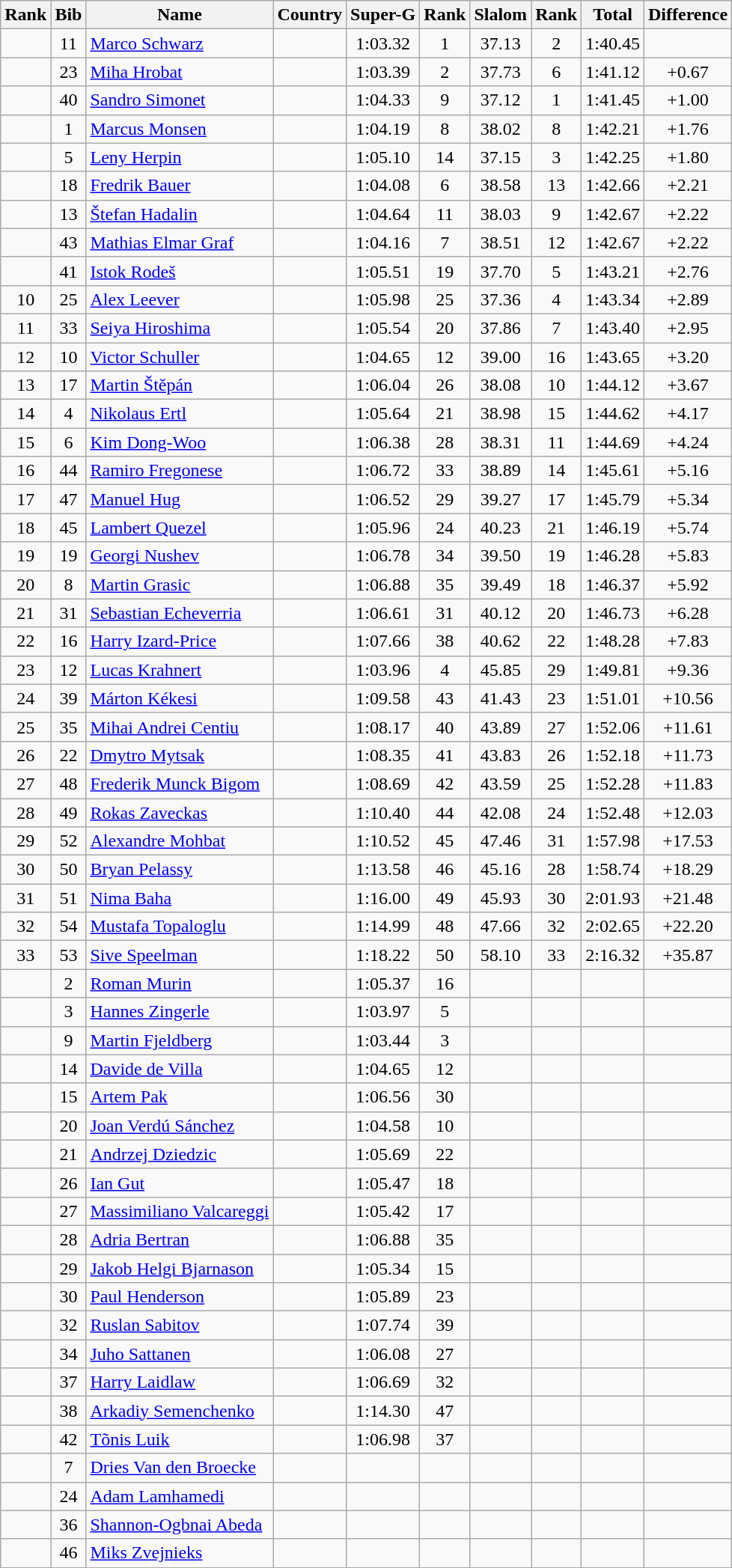<table class="wikitable sortable" style="text-align:center">
<tr>
<th>Rank</th>
<th>Bib</th>
<th>Name</th>
<th>Country</th>
<th>Super-G</th>
<th>Rank</th>
<th>Slalom</th>
<th>Rank</th>
<th>Total</th>
<th>Difference</th>
</tr>
<tr>
<td></td>
<td>11</td>
<td align=left><a href='#'>Marco Schwarz</a></td>
<td align=left></td>
<td>1:03.32</td>
<td>1</td>
<td>37.13</td>
<td>2</td>
<td>1:40.45</td>
<td></td>
</tr>
<tr>
<td></td>
<td>23</td>
<td align=left><a href='#'>Miha Hrobat</a></td>
<td align=left></td>
<td>1:03.39</td>
<td>2</td>
<td>37.73</td>
<td>6</td>
<td>1:41.12</td>
<td>+0.67</td>
</tr>
<tr>
<td></td>
<td>40</td>
<td align=left><a href='#'>Sandro Simonet</a></td>
<td align=left></td>
<td>1:04.33</td>
<td>9</td>
<td>37.12</td>
<td>1</td>
<td>1:41.45</td>
<td>+1.00</td>
</tr>
<tr>
<td></td>
<td>1</td>
<td align=left><a href='#'>Marcus Monsen</a></td>
<td align=left></td>
<td>1:04.19</td>
<td>8</td>
<td>38.02</td>
<td>8</td>
<td>1:42.21</td>
<td>+1.76</td>
</tr>
<tr>
<td></td>
<td>5</td>
<td align=left><a href='#'>Leny Herpin</a></td>
<td align=left></td>
<td>1:05.10</td>
<td>14</td>
<td>37.15</td>
<td>3</td>
<td>1:42.25</td>
<td>+1.80</td>
</tr>
<tr>
<td></td>
<td>18</td>
<td align=left><a href='#'>Fredrik Bauer</a></td>
<td align=left></td>
<td>1:04.08</td>
<td>6</td>
<td>38.58</td>
<td>13</td>
<td>1:42.66</td>
<td>+2.21</td>
</tr>
<tr>
<td></td>
<td>13</td>
<td align=left><a href='#'>Štefan Hadalin</a></td>
<td align=left></td>
<td>1:04.64</td>
<td>11</td>
<td>38.03</td>
<td>9</td>
<td>1:42.67</td>
<td>+2.22</td>
</tr>
<tr>
<td></td>
<td>43</td>
<td align=left><a href='#'>Mathias Elmar Graf</a></td>
<td align=left></td>
<td>1:04.16</td>
<td>7</td>
<td>38.51</td>
<td>12</td>
<td>1:42.67</td>
<td>+2.22</td>
</tr>
<tr>
<td></td>
<td>41</td>
<td align=left><a href='#'>Istok Rodeš</a></td>
<td align=left></td>
<td>1:05.51</td>
<td>19</td>
<td>37.70</td>
<td>5</td>
<td>1:43.21</td>
<td>+2.76</td>
</tr>
<tr>
<td>10</td>
<td>25</td>
<td align=left><a href='#'>Alex Leever</a></td>
<td align=left></td>
<td>1:05.98</td>
<td>25</td>
<td>37.36</td>
<td>4</td>
<td>1:43.34</td>
<td>+2.89</td>
</tr>
<tr>
<td>11</td>
<td>33</td>
<td align=left><a href='#'>Seiya Hiroshima</a></td>
<td align=left></td>
<td>1:05.54</td>
<td>20</td>
<td>37.86</td>
<td>7</td>
<td>1:43.40</td>
<td>+2.95</td>
</tr>
<tr>
<td>12</td>
<td>10</td>
<td align=left><a href='#'>Victor Schuller</a></td>
<td align=left></td>
<td>1:04.65</td>
<td>12</td>
<td>39.00</td>
<td>16</td>
<td>1:43.65</td>
<td>+3.20</td>
</tr>
<tr>
<td>13</td>
<td>17</td>
<td align=left><a href='#'>Martin Štěpán</a></td>
<td align=left></td>
<td>1:06.04</td>
<td>26</td>
<td>38.08</td>
<td>10</td>
<td>1:44.12</td>
<td>+3.67</td>
</tr>
<tr>
<td>14</td>
<td>4</td>
<td align=left><a href='#'>Nikolaus Ertl</a></td>
<td align=left></td>
<td>1:05.64</td>
<td>21</td>
<td>38.98</td>
<td>15</td>
<td>1:44.62</td>
<td>+4.17</td>
</tr>
<tr>
<td>15</td>
<td>6</td>
<td align=left><a href='#'>Kim Dong-Woo</a></td>
<td align=left></td>
<td>1:06.38</td>
<td>28</td>
<td>38.31</td>
<td>11</td>
<td>1:44.69</td>
<td>+4.24</td>
</tr>
<tr>
<td>16</td>
<td>44</td>
<td align=left><a href='#'>Ramiro Fregonese</a></td>
<td align=left></td>
<td>1:06.72</td>
<td>33</td>
<td>38.89</td>
<td>14</td>
<td>1:45.61</td>
<td>+5.16</td>
</tr>
<tr>
<td>17</td>
<td>47</td>
<td align=left><a href='#'>Manuel Hug</a></td>
<td align=left></td>
<td>1:06.52</td>
<td>29</td>
<td>39.27</td>
<td>17</td>
<td>1:45.79</td>
<td>+5.34</td>
</tr>
<tr>
<td>18</td>
<td>45</td>
<td align=left><a href='#'>Lambert Quezel</a></td>
<td align=left></td>
<td>1:05.96</td>
<td>24</td>
<td>40.23</td>
<td>21</td>
<td>1:46.19</td>
<td>+5.74</td>
</tr>
<tr>
<td>19</td>
<td>19</td>
<td align=left><a href='#'>Georgi Nushev</a></td>
<td align=left></td>
<td>1:06.78</td>
<td>34</td>
<td>39.50</td>
<td>19</td>
<td>1:46.28</td>
<td>+5.83</td>
</tr>
<tr>
<td>20</td>
<td>8</td>
<td align=left><a href='#'>Martin Grasic</a></td>
<td align=left></td>
<td>1:06.88</td>
<td>35</td>
<td>39.49</td>
<td>18</td>
<td>1:46.37</td>
<td>+5.92</td>
</tr>
<tr>
<td>21</td>
<td>31</td>
<td align=left><a href='#'>Sebastian Echeverria</a></td>
<td align=left></td>
<td>1:06.61</td>
<td>31</td>
<td>40.12</td>
<td>20</td>
<td>1:46.73</td>
<td>+6.28</td>
</tr>
<tr>
<td>22</td>
<td>16</td>
<td align=left><a href='#'>Harry Izard-Price</a></td>
<td align=left></td>
<td>1:07.66</td>
<td>38</td>
<td>40.62</td>
<td>22</td>
<td>1:48.28</td>
<td>+7.83</td>
</tr>
<tr>
<td>23</td>
<td>12</td>
<td align=left><a href='#'>Lucas Krahnert</a></td>
<td align=left></td>
<td>1:03.96</td>
<td>4</td>
<td>45.85</td>
<td>29</td>
<td>1:49.81</td>
<td>+9.36</td>
</tr>
<tr>
<td>24</td>
<td>39</td>
<td align=left><a href='#'>Márton Kékesi</a></td>
<td align=left></td>
<td>1:09.58</td>
<td>43</td>
<td>41.43</td>
<td>23</td>
<td>1:51.01</td>
<td>+10.56</td>
</tr>
<tr>
<td>25</td>
<td>35</td>
<td align=left><a href='#'>Mihai Andrei Centiu</a></td>
<td align=left></td>
<td>1:08.17</td>
<td>40</td>
<td>43.89</td>
<td>27</td>
<td>1:52.06</td>
<td>+11.61</td>
</tr>
<tr>
<td>26</td>
<td>22</td>
<td align=left><a href='#'>Dmytro Mytsak</a></td>
<td align=left></td>
<td>1:08.35</td>
<td>41</td>
<td>43.83</td>
<td>26</td>
<td>1:52.18</td>
<td>+11.73</td>
</tr>
<tr>
<td>27</td>
<td>48</td>
<td align=left><a href='#'>Frederik Munck Bigom</a></td>
<td align=left></td>
<td>1:08.69</td>
<td>42</td>
<td>43.59</td>
<td>25</td>
<td>1:52.28</td>
<td>+11.83</td>
</tr>
<tr>
<td>28</td>
<td>49</td>
<td align=left><a href='#'>Rokas Zaveckas</a></td>
<td align=left></td>
<td>1:10.40</td>
<td>44</td>
<td>42.08</td>
<td>24</td>
<td>1:52.48</td>
<td>+12.03</td>
</tr>
<tr>
<td>29</td>
<td>52</td>
<td align=left><a href='#'>Alexandre Mohbat</a></td>
<td align=left></td>
<td>1:10.52</td>
<td>45</td>
<td>47.46</td>
<td>31</td>
<td>1:57.98</td>
<td>+17.53</td>
</tr>
<tr>
<td>30</td>
<td>50</td>
<td align=left><a href='#'>Bryan Pelassy</a></td>
<td align=left></td>
<td>1:13.58</td>
<td>46</td>
<td>45.16</td>
<td>28</td>
<td>1:58.74</td>
<td>+18.29</td>
</tr>
<tr>
<td>31</td>
<td>51</td>
<td align=left><a href='#'>Nima Baha</a></td>
<td align=left></td>
<td>1:16.00</td>
<td>49</td>
<td>45.93</td>
<td>30</td>
<td>2:01.93</td>
<td>+21.48</td>
</tr>
<tr>
<td>32</td>
<td>54</td>
<td align=left><a href='#'>Mustafa Topaloglu</a></td>
<td align=left></td>
<td>1:14.99</td>
<td>48</td>
<td>47.66</td>
<td>32</td>
<td>2:02.65</td>
<td>+22.20</td>
</tr>
<tr>
<td>33</td>
<td>53</td>
<td align=left><a href='#'>Sive Speelman</a></td>
<td align=left></td>
<td>1:18.22</td>
<td>50</td>
<td>58.10</td>
<td>33</td>
<td>2:16.32</td>
<td>+35.87</td>
</tr>
<tr>
<td></td>
<td>2</td>
<td align=left><a href='#'>Roman Murin</a></td>
<td align=left></td>
<td>1:05.37</td>
<td>16</td>
<td></td>
<td></td>
<td></td>
<td></td>
</tr>
<tr>
<td></td>
<td>3</td>
<td align=left><a href='#'>Hannes Zingerle</a></td>
<td align=left></td>
<td>1:03.97</td>
<td>5</td>
<td></td>
<td></td>
<td></td>
<td></td>
</tr>
<tr>
<td></td>
<td>9</td>
<td align=left><a href='#'>Martin Fjeldberg</a></td>
<td align=left></td>
<td>1:03.44</td>
<td>3</td>
<td></td>
<td></td>
<td></td>
<td></td>
</tr>
<tr>
<td></td>
<td>14</td>
<td align=left><a href='#'>Davide de Villa</a></td>
<td align=left></td>
<td>1:04.65</td>
<td>12</td>
<td></td>
<td></td>
<td></td>
<td></td>
</tr>
<tr>
<td></td>
<td>15</td>
<td align=left><a href='#'>Artem Pak</a></td>
<td align=left></td>
<td>1:06.56</td>
<td>30</td>
<td></td>
<td></td>
<td></td>
<td></td>
</tr>
<tr>
<td></td>
<td>20</td>
<td align=left><a href='#'>Joan Verdú Sánchez</a></td>
<td align=left></td>
<td>1:04.58</td>
<td>10</td>
<td></td>
<td></td>
<td></td>
<td></td>
</tr>
<tr>
<td></td>
<td>21</td>
<td align=left><a href='#'>Andrzej Dziedzic</a></td>
<td align=left></td>
<td>1:05.69</td>
<td>22</td>
<td></td>
<td></td>
<td></td>
<td></td>
</tr>
<tr>
<td></td>
<td>26</td>
<td align=left><a href='#'>Ian Gut</a></td>
<td align=left></td>
<td>1:05.47</td>
<td>18</td>
<td></td>
<td></td>
<td></td>
<td></td>
</tr>
<tr>
<td></td>
<td>27</td>
<td align=left><a href='#'>Massimiliano Valcareggi</a></td>
<td align=left></td>
<td>1:05.42</td>
<td>17</td>
<td></td>
<td></td>
<td></td>
<td></td>
</tr>
<tr>
<td></td>
<td>28</td>
<td align=left><a href='#'>Adria Bertran</a></td>
<td align=left></td>
<td>1:06.88</td>
<td>35</td>
<td></td>
<td></td>
<td></td>
<td></td>
</tr>
<tr>
<td></td>
<td>29</td>
<td align=left><a href='#'>Jakob Helgi Bjarnason</a></td>
<td align=left></td>
<td>1:05.34</td>
<td>15</td>
<td></td>
<td></td>
<td></td>
<td></td>
</tr>
<tr>
<td></td>
<td>30</td>
<td align=left><a href='#'>Paul Henderson</a></td>
<td align=left></td>
<td>1:05.89</td>
<td>23</td>
<td></td>
<td></td>
<td></td>
<td></td>
</tr>
<tr>
<td></td>
<td>32</td>
<td align=left><a href='#'>Ruslan Sabitov</a></td>
<td align=left></td>
<td>1:07.74</td>
<td>39</td>
<td></td>
<td></td>
<td></td>
<td></td>
</tr>
<tr>
<td></td>
<td>34</td>
<td align=left><a href='#'>Juho Sattanen</a></td>
<td align=left></td>
<td>1:06.08</td>
<td>27</td>
<td></td>
<td></td>
<td></td>
<td></td>
</tr>
<tr>
<td></td>
<td>37</td>
<td align=left><a href='#'>Harry Laidlaw</a></td>
<td align=left></td>
<td>1:06.69</td>
<td>32</td>
<td></td>
<td></td>
<td></td>
<td></td>
</tr>
<tr>
<td></td>
<td>38</td>
<td align=left><a href='#'>Arkadiy Semenchenko</a></td>
<td align=left></td>
<td>1:14.30</td>
<td>47</td>
<td></td>
<td></td>
<td></td>
<td></td>
</tr>
<tr>
<td></td>
<td>42</td>
<td align=left><a href='#'>Tõnis Luik</a></td>
<td align=left></td>
<td>1:06.98</td>
<td>37</td>
<td></td>
<td></td>
<td></td>
<td></td>
</tr>
<tr>
<td></td>
<td>7</td>
<td align=left><a href='#'>Dries Van den Broecke</a></td>
<td align=left></td>
<td></td>
<td></td>
<td></td>
<td></td>
<td></td>
<td></td>
</tr>
<tr>
<td></td>
<td>24</td>
<td align=left><a href='#'>Adam Lamhamedi</a></td>
<td align=left></td>
<td></td>
<td></td>
<td></td>
<td></td>
<td></td>
<td></td>
</tr>
<tr>
<td></td>
<td>36</td>
<td align=left><a href='#'>Shannon-Ogbnai Abeda</a></td>
<td align=left></td>
<td></td>
<td></td>
<td></td>
<td></td>
<td></td>
<td></td>
</tr>
<tr>
<td></td>
<td>46</td>
<td align=left><a href='#'>Miks Zvejnieks</a></td>
<td align=left></td>
<td></td>
<td></td>
<td></td>
<td></td>
<td></td>
<td></td>
</tr>
</table>
